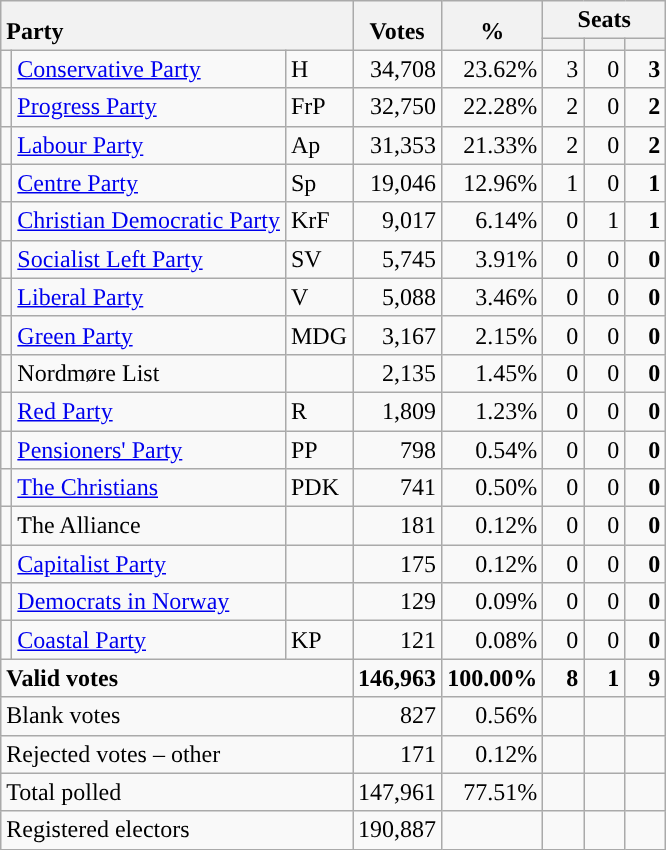<table class="wikitable" border="1" style="text-align:right;">
<tr>
<th style="text-align:left;" valign=bottom rowspan=2 colspan=3>Party</th>
<th align=center valign=bottom rowspan=2 width="50">Votes</th>
<th align=center valign=bottom rowspan=2 width="50">%</th>
<th colspan=3>Seats</th>
</tr>
<tr>
<th align=center valign=bottom width="20"><small></small></th>
<th align=center valign=bottom width="20"><small><a href='#'></a></small></th>
<th align=center valign=bottom width="20"><small></small></th>
</tr>
<tr>
<td style="color:inherit;background:"></td>
<td align=left><a href='#'>Conservative Party</a></td>
<td align=left>H</td>
<td>34,708</td>
<td>23.62%</td>
<td>3</td>
<td>0</td>
<td><strong>3</strong></td>
</tr>
<tr>
<td style="color:inherit;background:"></td>
<td align=left><a href='#'>Progress Party</a></td>
<td align=left>FrP</td>
<td>32,750</td>
<td>22.28%</td>
<td>2</td>
<td>0</td>
<td><strong>2</strong></td>
</tr>
<tr>
<td style="color:inherit;background:"></td>
<td align=left><a href='#'>Labour Party</a></td>
<td align=left>Ap</td>
<td>31,353</td>
<td>21.33%</td>
<td>2</td>
<td>0</td>
<td><strong>2</strong></td>
</tr>
<tr>
<td style="color:inherit;background:"></td>
<td align=left><a href='#'>Centre Party</a></td>
<td align=left>Sp</td>
<td>19,046</td>
<td>12.96%</td>
<td>1</td>
<td>0</td>
<td><strong>1</strong></td>
</tr>
<tr>
<td style="color:inherit;background:"></td>
<td align=left><a href='#'>Christian Democratic Party</a></td>
<td align=left>KrF</td>
<td>9,017</td>
<td>6.14%</td>
<td>0</td>
<td>1</td>
<td><strong>1</strong></td>
</tr>
<tr>
<td style="color:inherit;background:"></td>
<td align=left><a href='#'>Socialist Left Party</a></td>
<td align=left>SV</td>
<td>5,745</td>
<td>3.91%</td>
<td>0</td>
<td>0</td>
<td><strong>0</strong></td>
</tr>
<tr>
<td style="color:inherit;background:"></td>
<td align=left><a href='#'>Liberal Party</a></td>
<td align=left>V</td>
<td>5,088</td>
<td>3.46%</td>
<td>0</td>
<td>0</td>
<td><strong>0</strong></td>
</tr>
<tr>
<td style="color:inherit;background:"></td>
<td align=left><a href='#'>Green Party</a></td>
<td align=left>MDG</td>
<td>3,167</td>
<td>2.15%</td>
<td>0</td>
<td>0</td>
<td><strong>0</strong></td>
</tr>
<tr>
<td></td>
<td align=left>Nordmøre List</td>
<td align=left></td>
<td>2,135</td>
<td>1.45%</td>
<td>0</td>
<td>0</td>
<td><strong>0</strong></td>
</tr>
<tr>
<td style="color:inherit;background:"></td>
<td align=left><a href='#'>Red Party</a></td>
<td align=left>R</td>
<td>1,809</td>
<td>1.23%</td>
<td>0</td>
<td>0</td>
<td><strong>0</strong></td>
</tr>
<tr>
<td style="color:inherit;background:"></td>
<td align=left><a href='#'>Pensioners' Party</a></td>
<td align=left>PP</td>
<td>798</td>
<td>0.54%</td>
<td>0</td>
<td>0</td>
<td><strong>0</strong></td>
</tr>
<tr>
<td style="color:inherit;background:"></td>
<td align=left><a href='#'>The Christians</a></td>
<td align=left>PDK</td>
<td>741</td>
<td>0.50%</td>
<td>0</td>
<td>0</td>
<td><strong>0</strong></td>
</tr>
<tr>
<td></td>
<td align=left>The Alliance</td>
<td align=left></td>
<td>181</td>
<td>0.12%</td>
<td>0</td>
<td>0</td>
<td><strong>0</strong></td>
</tr>
<tr>
<td style="color:inherit;background:"></td>
<td align=left><a href='#'>Capitalist Party</a></td>
<td align=left></td>
<td>175</td>
<td>0.12%</td>
<td>0</td>
<td>0</td>
<td><strong>0</strong></td>
</tr>
<tr>
<td style="color:inherit;background:"></td>
<td align=left><a href='#'>Democrats in Norway</a></td>
<td align=left></td>
<td>129</td>
<td>0.09%</td>
<td>0</td>
<td>0</td>
<td><strong>0</strong></td>
</tr>
<tr>
<td style="color:inherit;background:"></td>
<td align=left><a href='#'>Coastal Party</a></td>
<td align=left>KP</td>
<td>121</td>
<td>0.08%</td>
<td>0</td>
<td>0</td>
<td><strong>0</strong></td>
</tr>
<tr style="font-weight:bold">
<td align=left colspan=3>Valid votes</td>
<td>146,963</td>
<td>100.00%</td>
<td>8</td>
<td>1</td>
<td>9</td>
</tr>
<tr>
<td align=left colspan=3>Blank votes</td>
<td>827</td>
<td>0.56%</td>
<td></td>
<td></td>
<td></td>
</tr>
<tr>
<td align=left colspan=3>Rejected votes – other</td>
<td>171</td>
<td>0.12%</td>
<td></td>
<td></td>
<td></td>
</tr>
<tr>
<td align=left colspan=3>Total polled</td>
<td>147,961</td>
<td>77.51%</td>
<td></td>
<td></td>
<td></td>
</tr>
<tr>
<td align=left colspan=3>Registered electors</td>
<td>190,887</td>
<td></td>
<td></td>
<td></td>
<td></td>
</tr>
</table>
